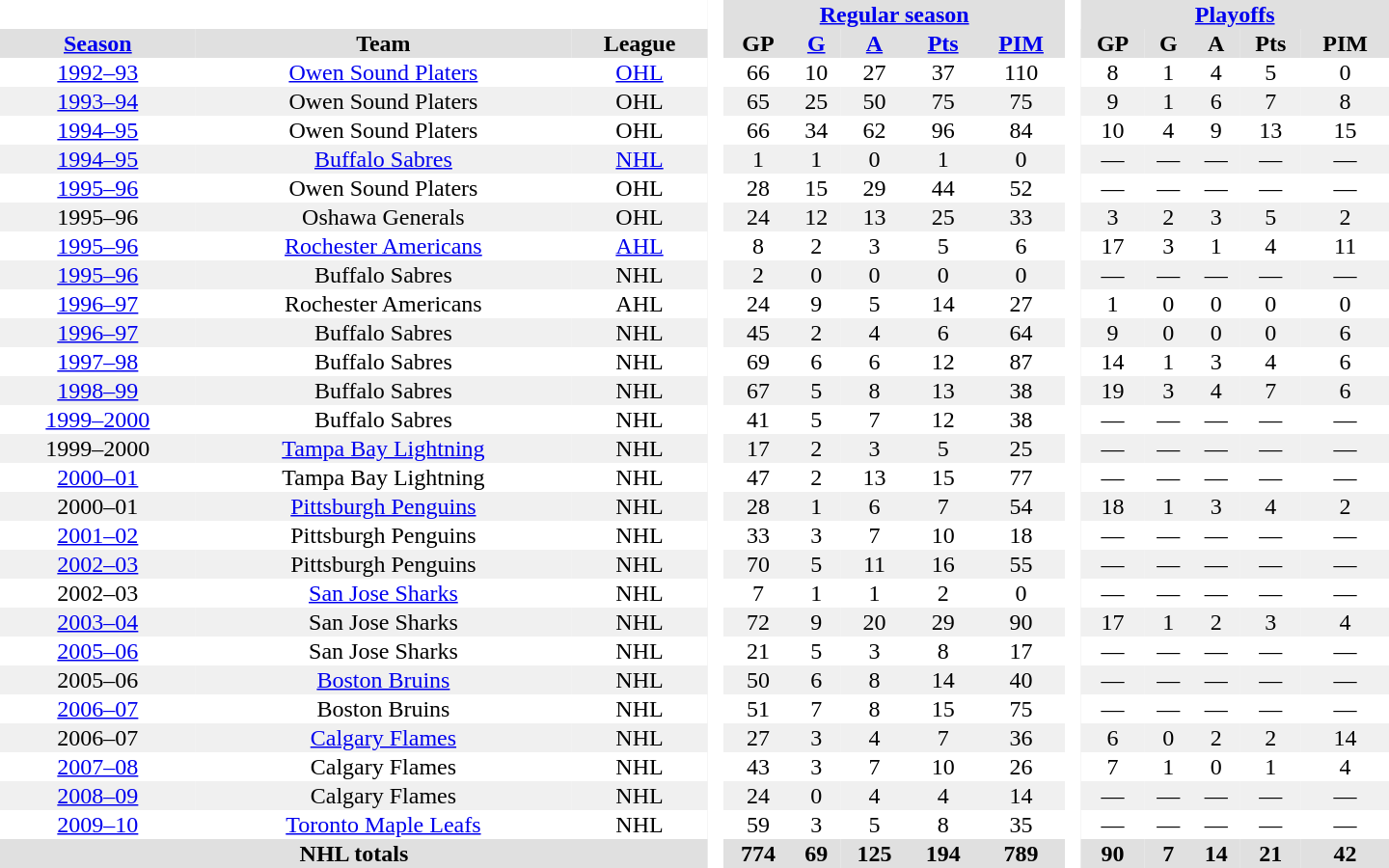<table border="0" cellpadding="1" cellspacing="0" style="text-align:center; width:60em">
<tr bgcolor="#e0e0e0">
<th colspan="3" bgcolor="#ffffff"> </th>
<th rowspan="100" bgcolor="#ffffff"> </th>
<th colspan="5"><a href='#'>Regular season</a></th>
<th rowspan="100" bgcolor="#ffffff"> </th>
<th colspan="5"><a href='#'>Playoffs</a></th>
</tr>
<tr bgcolor="#e0e0e0">
<th><a href='#'>Season</a></th>
<th>Team</th>
<th>League</th>
<th>GP</th>
<th><a href='#'>G</a></th>
<th><a href='#'>A</a></th>
<th><a href='#'>Pts</a></th>
<th><a href='#'>PIM</a></th>
<th>GP</th>
<th>G</th>
<th>A</th>
<th>Pts</th>
<th>PIM</th>
</tr>
<tr>
<td><a href='#'>1992–93</a></td>
<td><a href='#'>Owen Sound Platers</a></td>
<td><a href='#'>OHL</a></td>
<td>66</td>
<td>10</td>
<td>27</td>
<td>37</td>
<td>110</td>
<td>8</td>
<td>1</td>
<td>4</td>
<td>5</td>
<td>0</td>
</tr>
<tr bgcolor="#f0f0f0">
<td><a href='#'>1993–94</a></td>
<td>Owen Sound Platers</td>
<td>OHL</td>
<td>65</td>
<td>25</td>
<td>50</td>
<td>75</td>
<td>75</td>
<td>9</td>
<td>1</td>
<td>6</td>
<td>7</td>
<td>8</td>
</tr>
<tr>
<td><a href='#'>1994–95</a></td>
<td>Owen Sound Platers</td>
<td>OHL</td>
<td>66</td>
<td>34</td>
<td>62</td>
<td>96</td>
<td>84</td>
<td>10</td>
<td>4</td>
<td>9</td>
<td>13</td>
<td>15</td>
</tr>
<tr bgcolor="#f0f0f0">
<td><a href='#'>1994–95</a></td>
<td><a href='#'>Buffalo Sabres</a></td>
<td><a href='#'>NHL</a></td>
<td>1</td>
<td>1</td>
<td>0</td>
<td>1</td>
<td>0</td>
<td>—</td>
<td>—</td>
<td>—</td>
<td>—</td>
<td>—</td>
</tr>
<tr>
<td><a href='#'>1995–96</a></td>
<td>Owen Sound Platers</td>
<td>OHL</td>
<td>28</td>
<td>15</td>
<td>29</td>
<td>44</td>
<td>52</td>
<td>—</td>
<td>—</td>
<td>—</td>
<td>—</td>
<td>—</td>
</tr>
<tr bgcolor="#f0f0f0">
<td>1995–96</td>
<td>Oshawa Generals</td>
<td>OHL</td>
<td>24</td>
<td>12</td>
<td>13</td>
<td>25</td>
<td>33</td>
<td>3</td>
<td>2</td>
<td>3</td>
<td>5</td>
<td>2</td>
</tr>
<tr>
<td><a href='#'>1995–96</a></td>
<td><a href='#'>Rochester Americans</a></td>
<td><a href='#'>AHL</a></td>
<td>8</td>
<td>2</td>
<td>3</td>
<td>5</td>
<td>6</td>
<td>17</td>
<td>3</td>
<td>1</td>
<td>4</td>
<td>11</td>
</tr>
<tr bgcolor="#f0f0f0">
<td><a href='#'>1995–96</a></td>
<td>Buffalo Sabres</td>
<td>NHL</td>
<td>2</td>
<td>0</td>
<td>0</td>
<td>0</td>
<td>0</td>
<td>—</td>
<td>—</td>
<td>—</td>
<td>—</td>
<td>—</td>
</tr>
<tr>
<td><a href='#'>1996–97</a></td>
<td>Rochester Americans</td>
<td>AHL</td>
<td>24</td>
<td>9</td>
<td>5</td>
<td>14</td>
<td>27</td>
<td>1</td>
<td>0</td>
<td>0</td>
<td>0</td>
<td>0</td>
</tr>
<tr bgcolor="#f0f0f0">
<td><a href='#'>1996–97</a></td>
<td>Buffalo Sabres</td>
<td>NHL</td>
<td>45</td>
<td>2</td>
<td>4</td>
<td>6</td>
<td>64</td>
<td>9</td>
<td>0</td>
<td>0</td>
<td>0</td>
<td>6</td>
</tr>
<tr>
<td><a href='#'>1997–98</a></td>
<td>Buffalo Sabres</td>
<td>NHL</td>
<td>69</td>
<td>6</td>
<td>6</td>
<td>12</td>
<td>87</td>
<td>14</td>
<td>1</td>
<td>3</td>
<td>4</td>
<td>6</td>
</tr>
<tr bgcolor="#f0f0f0">
<td><a href='#'>1998–99</a></td>
<td>Buffalo Sabres</td>
<td>NHL</td>
<td>67</td>
<td>5</td>
<td>8</td>
<td>13</td>
<td>38</td>
<td>19</td>
<td>3</td>
<td>4</td>
<td>7</td>
<td>6</td>
</tr>
<tr>
<td><a href='#'>1999–2000</a></td>
<td>Buffalo Sabres</td>
<td>NHL</td>
<td>41</td>
<td>5</td>
<td>7</td>
<td>12</td>
<td>38</td>
<td>—</td>
<td>—</td>
<td>—</td>
<td>—</td>
<td>—</td>
</tr>
<tr bgcolor="#f0f0f0">
<td>1999–2000</td>
<td><a href='#'>Tampa Bay Lightning</a></td>
<td>NHL</td>
<td>17</td>
<td>2</td>
<td>3</td>
<td>5</td>
<td>25</td>
<td>—</td>
<td>—</td>
<td>—</td>
<td>—</td>
<td>—</td>
</tr>
<tr>
<td><a href='#'>2000–01</a></td>
<td>Tampa Bay Lightning</td>
<td>NHL</td>
<td>47</td>
<td>2</td>
<td>13</td>
<td>15</td>
<td>77</td>
<td>—</td>
<td>—</td>
<td>—</td>
<td>—</td>
<td>—</td>
</tr>
<tr bgcolor="#f0f0f0">
<td>2000–01</td>
<td><a href='#'>Pittsburgh Penguins</a></td>
<td>NHL</td>
<td>28</td>
<td>1</td>
<td>6</td>
<td>7</td>
<td>54</td>
<td>18</td>
<td>1</td>
<td>3</td>
<td>4</td>
<td>2</td>
</tr>
<tr>
<td><a href='#'>2001–02</a></td>
<td>Pittsburgh Penguins</td>
<td>NHL</td>
<td>33</td>
<td>3</td>
<td>7</td>
<td>10</td>
<td>18</td>
<td>—</td>
<td>—</td>
<td>—</td>
<td>—</td>
<td>—</td>
</tr>
<tr bgcolor="#f0f0f0">
<td><a href='#'>2002–03</a></td>
<td>Pittsburgh Penguins</td>
<td>NHL</td>
<td>70</td>
<td>5</td>
<td>11</td>
<td>16</td>
<td>55</td>
<td>—</td>
<td>—</td>
<td>—</td>
<td>—</td>
<td>—</td>
</tr>
<tr>
<td>2002–03</td>
<td><a href='#'>San Jose Sharks</a></td>
<td>NHL</td>
<td>7</td>
<td>1</td>
<td>1</td>
<td>2</td>
<td>0</td>
<td>—</td>
<td>—</td>
<td>—</td>
<td>—</td>
<td>—</td>
</tr>
<tr bgcolor="#f0f0f0">
<td><a href='#'>2003–04</a></td>
<td>San Jose Sharks</td>
<td>NHL</td>
<td>72</td>
<td>9</td>
<td>20</td>
<td>29</td>
<td>90</td>
<td>17</td>
<td>1</td>
<td>2</td>
<td>3</td>
<td>4</td>
</tr>
<tr>
<td><a href='#'>2005–06</a></td>
<td>San Jose Sharks</td>
<td>NHL</td>
<td>21</td>
<td>5</td>
<td>3</td>
<td>8</td>
<td>17</td>
<td>—</td>
<td>—</td>
<td>—</td>
<td>—</td>
<td>—</td>
</tr>
<tr bgcolor="#f0f0f0">
<td>2005–06</td>
<td><a href='#'>Boston Bruins</a></td>
<td>NHL</td>
<td>50</td>
<td>6</td>
<td>8</td>
<td>14</td>
<td>40</td>
<td>—</td>
<td>—</td>
<td>—</td>
<td>—</td>
<td>—</td>
</tr>
<tr>
<td><a href='#'>2006–07</a></td>
<td>Boston Bruins</td>
<td>NHL</td>
<td>51</td>
<td>7</td>
<td>8</td>
<td>15</td>
<td>75</td>
<td>—</td>
<td>—</td>
<td>—</td>
<td>—</td>
<td>—</td>
</tr>
<tr bgcolor="#f0f0f0">
<td>2006–07</td>
<td><a href='#'>Calgary Flames</a></td>
<td>NHL</td>
<td>27</td>
<td>3</td>
<td>4</td>
<td>7</td>
<td>36</td>
<td>6</td>
<td>0</td>
<td>2</td>
<td>2</td>
<td>14</td>
</tr>
<tr>
<td><a href='#'>2007–08</a></td>
<td>Calgary Flames</td>
<td>NHL</td>
<td>43</td>
<td>3</td>
<td>7</td>
<td>10</td>
<td>26</td>
<td>7</td>
<td>1</td>
<td>0</td>
<td>1</td>
<td>4</td>
</tr>
<tr bgcolor="#f0f0f0">
<td><a href='#'>2008–09</a></td>
<td>Calgary Flames</td>
<td>NHL</td>
<td>24</td>
<td>0</td>
<td>4</td>
<td>4</td>
<td>14</td>
<td>—</td>
<td>—</td>
<td>—</td>
<td>—</td>
<td>—</td>
</tr>
<tr>
<td><a href='#'>2009–10</a></td>
<td><a href='#'>Toronto Maple Leafs</a></td>
<td>NHL</td>
<td>59</td>
<td>3</td>
<td>5</td>
<td>8</td>
<td>35</td>
<td>—</td>
<td>—</td>
<td>—</td>
<td>—</td>
<td>—</td>
</tr>
<tr bgcolor="#e0e0e0">
<th colspan="3">NHL totals</th>
<th>774</th>
<th>69</th>
<th>125</th>
<th>194</th>
<th>789</th>
<th>90</th>
<th>7</th>
<th>14</th>
<th>21</th>
<th>42</th>
</tr>
</table>
